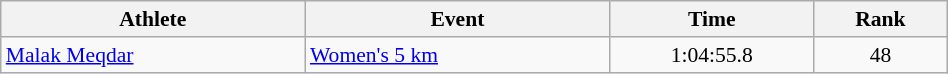<table class="wikitable" style="text-align:center; font-size:90%; width:50%;">
<tr>
<th>Athlete</th>
<th>Event</th>
<th>Time</th>
<th>Rank</th>
</tr>
<tr>
<td align=left><a href='#'>Malak Meqdar</a></td>
<td align=left><a href='#'>Women's 5 km</a></td>
<td>1:04:55.8</td>
<td>48</td>
</tr>
</table>
